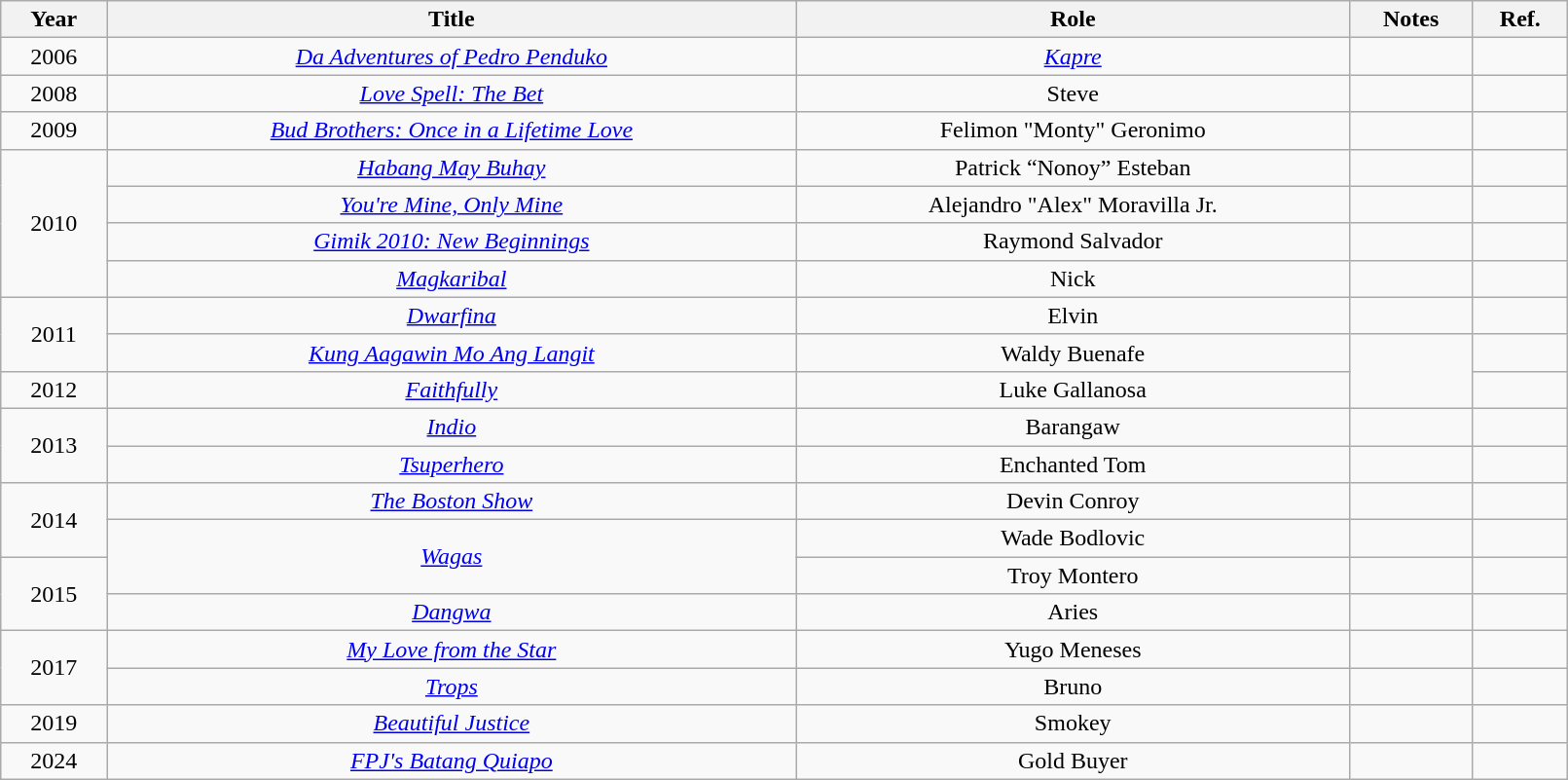<table class="wikitable" style="text-align:center" width=85%>
<tr>
<th>Year</th>
<th>Title</th>
<th>Role</th>
<th>Notes</th>
<th>Ref.</th>
</tr>
<tr>
<td>2006</td>
<td><em><a href='#'>Da Adventures of Pedro Penduko</a></em></td>
<td><em><a href='#'>Kapre</a></em></td>
<td></td>
<td></td>
</tr>
<tr>
<td>2008</td>
<td><em><a href='#'>Love Spell: The Bet</a></em></td>
<td>Steve</td>
<td></td>
<td></td>
</tr>
<tr>
<td>2009</td>
<td><em><a href='#'>Bud Brothers: Once in a Lifetime Love</a></em></td>
<td>Felimon "Monty" Geronimo</td>
<td></td>
<td></td>
</tr>
<tr>
<td rowspan="4">2010</td>
<td><em><a href='#'>Habang May Buhay</a></em></td>
<td>Patrick “Nonoy” Esteban</td>
<td></td>
<td></td>
</tr>
<tr>
<td><em><a href='#'>You're Mine, Only Mine</a></em></td>
<td>Alejandro "Alex" Moravilla Jr.</td>
<td></td>
<td></td>
</tr>
<tr>
<td><em><a href='#'>Gimik 2010: New Beginnings</a></em></td>
<td>Raymond Salvador</td>
<td></td>
<td></td>
</tr>
<tr>
<td><em><a href='#'>Magkaribal</a></em></td>
<td>Nick</td>
<td></td>
<td></td>
</tr>
<tr>
<td rowspan="2">2011</td>
<td><em><a href='#'>Dwarfina</a></em></td>
<td>Elvin</td>
<td></td>
<td></td>
</tr>
<tr>
<td><em><a href='#'>Kung Aagawin Mo Ang Langit</a></em></td>
<td>Waldy Buenafe</td>
<td rowspan="2"></td>
<td></td>
</tr>
<tr>
<td>2012</td>
<td><em><a href='#'>Faithfully</a></em></td>
<td>Luke Gallanosa</td>
<td></td>
</tr>
<tr>
<td rowspan="2">2013</td>
<td><em><a href='#'>Indio</a></em></td>
<td>Barangaw</td>
<td></td>
<td></td>
</tr>
<tr>
<td><em><a href='#'>Tsuperhero</a></em></td>
<td>Enchanted Tom</td>
<td></td>
<td></td>
</tr>
<tr>
<td rowspan="2">2014</td>
<td><em><a href='#'>The Boston Show</a></em></td>
<td>Devin Conroy</td>
<td></td>
<td></td>
</tr>
<tr>
<td rowspan="2"><em><a href='#'>Wagas</a></em></td>
<td>Wade Bodlovic</td>
<td></td>
<td></td>
</tr>
<tr>
<td rowspan="2">2015</td>
<td>Troy Montero</td>
<td></td>
<td></td>
</tr>
<tr>
<td><em><a href='#'>Dangwa</a></em></td>
<td>Aries</td>
<td></td>
<td></td>
</tr>
<tr>
<td rowspan="2">2017</td>
<td><em><a href='#'>My Love from the Star</a></em></td>
<td>Yugo Meneses</td>
<td></td>
<td></td>
</tr>
<tr>
<td><em><a href='#'>Trops</a></em></td>
<td>Bruno</td>
<td></td>
<td></td>
</tr>
<tr>
<td>2019</td>
<td><em><a href='#'>Beautiful Justice</a></em></td>
<td>Smokey</td>
<td></td>
<td></td>
</tr>
<tr>
<td>2024</td>
<td><em><a href='#'>FPJ's Batang Quiapo</a></td>
<td>Gold Buyer</td>
<td></td>
<td></td>
</tr>
</table>
